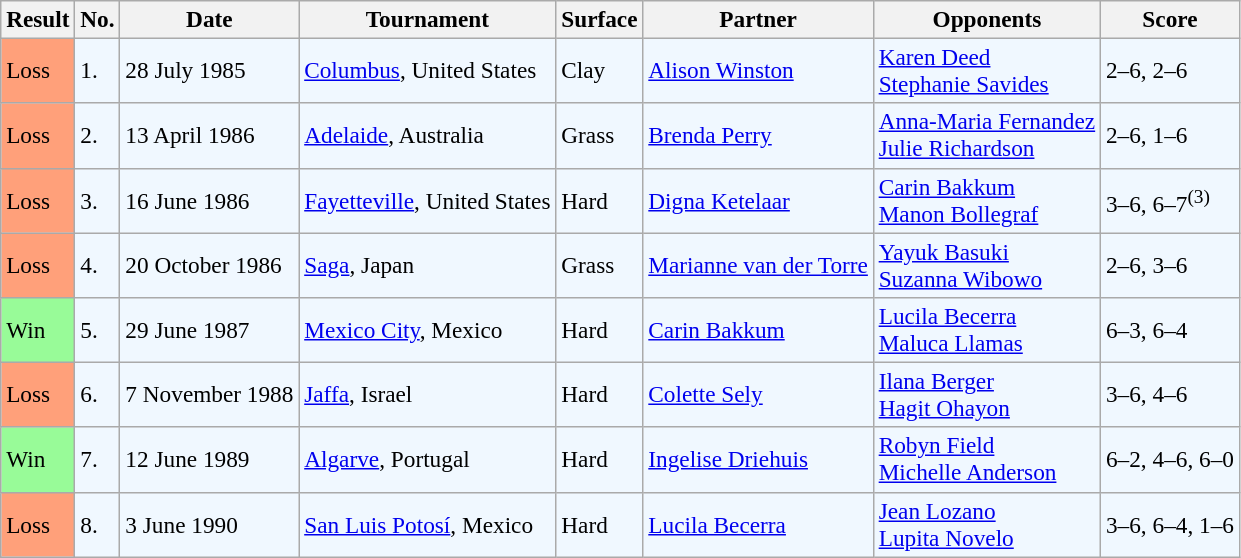<table class="sortable wikitable" style=font-size:97%>
<tr>
<th>Result</th>
<th>No.</th>
<th>Date</th>
<th>Tournament</th>
<th>Surface</th>
<th>Partner</th>
<th>Opponents</th>
<th>Score</th>
</tr>
<tr style="background:#f0f8ff;">
<td style="background:#ffa07a;">Loss</td>
<td>1.</td>
<td>28 July 1985</td>
<td><a href='#'>Columbus</a>, United States</td>
<td>Clay</td>
<td> <a href='#'>Alison Winston</a></td>
<td> <a href='#'>Karen Deed</a> <br>  <a href='#'>Stephanie Savides</a></td>
<td>2–6, 2–6</td>
</tr>
<tr style="background:#f0f8ff;">
<td style="background:#ffa07a;">Loss</td>
<td>2.</td>
<td>13 April 1986</td>
<td><a href='#'>Adelaide</a>, Australia</td>
<td>Grass</td>
<td> <a href='#'>Brenda Perry</a></td>
<td> <a href='#'>Anna-Maria Fernandez</a> <br>  <a href='#'>Julie Richardson</a></td>
<td>2–6, 1–6</td>
</tr>
<tr style="background:#f0f8ff;">
<td style="background:#ffa07a;">Loss</td>
<td>3.</td>
<td>16 June 1986</td>
<td><a href='#'>Fayetteville</a>, United States</td>
<td>Hard</td>
<td> <a href='#'>Digna Ketelaar</a></td>
<td> <a href='#'>Carin Bakkum</a> <br>  <a href='#'>Manon Bollegraf</a></td>
<td>3–6, 6–7<sup>(3)</sup></td>
</tr>
<tr style="background:#f0f8ff;">
<td style="background:#ffa07a;">Loss</td>
<td>4.</td>
<td>20 October 1986</td>
<td><a href='#'>Saga</a>, Japan</td>
<td>Grass</td>
<td> <a href='#'>Marianne van der Torre</a></td>
<td> <a href='#'>Yayuk Basuki</a> <br>  <a href='#'>Suzanna Wibowo</a></td>
<td>2–6, 3–6</td>
</tr>
<tr style="background:#f0f8ff;">
<td style="background:#98fb98;">Win</td>
<td>5.</td>
<td>29 June 1987</td>
<td><a href='#'>Mexico City</a>, Mexico</td>
<td>Hard</td>
<td> <a href='#'>Carin Bakkum</a></td>
<td> <a href='#'>Lucila Becerra</a><br>  <a href='#'>Maluca Llamas</a></td>
<td>6–3, 6–4</td>
</tr>
<tr style="background:#f0f8ff;">
<td style="background:#ffa07a;">Loss</td>
<td>6.</td>
<td>7 November 1988</td>
<td><a href='#'>Jaffa</a>, Israel</td>
<td>Hard</td>
<td> <a href='#'>Colette Sely</a></td>
<td> <a href='#'>Ilana Berger</a> <br>  <a href='#'>Hagit Ohayon</a></td>
<td>3–6, 4–6</td>
</tr>
<tr style="background:#f0f8ff;">
<td style="background:#98fb98;">Win</td>
<td>7.</td>
<td>12 June 1989</td>
<td><a href='#'>Algarve</a>, Portugal</td>
<td>Hard</td>
<td> <a href='#'>Ingelise Driehuis</a></td>
<td> <a href='#'>Robyn Field</a> <br>  <a href='#'>Michelle Anderson</a></td>
<td>6–2, 4–6, 6–0</td>
</tr>
<tr bgcolor="#f0f8ff">
<td style="background:#ffa07a;">Loss</td>
<td>8.</td>
<td>3 June 1990</td>
<td><a href='#'>San Luis Potosí</a>, Mexico</td>
<td>Hard</td>
<td> <a href='#'>Lucila Becerra</a></td>
<td> <a href='#'>Jean Lozano</a> <br>  <a href='#'>Lupita Novelo</a></td>
<td>3–6, 6–4, 1–6</td>
</tr>
</table>
